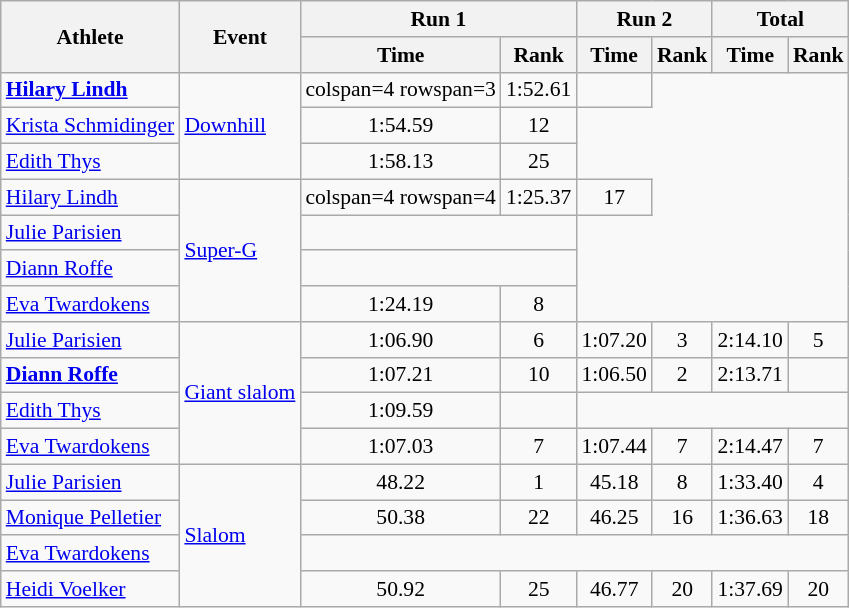<table class=wikitable style=font-size:90%;text-align:center>
<tr>
<th rowspan=2>Athlete</th>
<th rowspan=2>Event</th>
<th colspan=2>Run 1</th>
<th colspan=2>Run 2</th>
<th colspan=2>Total</th>
</tr>
<tr>
<th>Time</th>
<th>Rank</th>
<th>Time</th>
<th>Rank</th>
<th>Time</th>
<th>Rank</th>
</tr>
<tr>
<td align=left><strong><a href='#'>Hilary Lindh</a></strong></td>
<td align=left rowspan=3><a href='#'>Downhill</a></td>
<td>colspan=4 rowspan=3 </td>
<td>1:52.61</td>
<td></td>
</tr>
<tr>
<td align=left><a href='#'>Krista Schmidinger</a></td>
<td>1:54.59</td>
<td>12</td>
</tr>
<tr>
<td align=left><a href='#'>Edith Thys</a></td>
<td>1:58.13</td>
<td>25</td>
</tr>
<tr>
<td align=left><a href='#'>Hilary Lindh</a></td>
<td align=left rowspan=4><a href='#'>Super-G</a></td>
<td>colspan=4 rowspan=4 </td>
<td>1:25.37</td>
<td>17</td>
</tr>
<tr>
<td align=left><a href='#'>Julie Parisien</a></td>
<td colspan=2></td>
</tr>
<tr>
<td align=left><a href='#'>Diann Roffe</a></td>
<td colspan=2></td>
</tr>
<tr>
<td align=left><a href='#'>Eva Twardokens</a></td>
<td>1:24.19</td>
<td>8</td>
</tr>
<tr>
<td align=left><a href='#'>Julie Parisien</a></td>
<td align=left rowspan=4><a href='#'>Giant slalom</a></td>
<td>1:06.90</td>
<td>6</td>
<td>1:07.20</td>
<td>3</td>
<td>2:14.10</td>
<td>5</td>
</tr>
<tr>
<td align=left><strong><a href='#'>Diann Roffe</a></strong></td>
<td>1:07.21</td>
<td>10</td>
<td>1:06.50</td>
<td>2</td>
<td>2:13.71</td>
<td></td>
</tr>
<tr>
<td align=left><a href='#'>Edith Thys</a></td>
<td>1:09.59</td>
<td></td>
<td colspan=4></td>
</tr>
<tr>
<td align=left><a href='#'>Eva Twardokens</a></td>
<td>1:07.03</td>
<td>7</td>
<td>1:07.44</td>
<td>7</td>
<td>2:14.47</td>
<td>7</td>
</tr>
<tr>
<td align=left><a href='#'>Julie Parisien</a></td>
<td align=left rowspan=4><a href='#'>Slalom</a></td>
<td>48.22</td>
<td>1</td>
<td>45.18</td>
<td>8</td>
<td>1:33.40</td>
<td>4</td>
</tr>
<tr>
<td align=left><a href='#'>Monique Pelletier</a></td>
<td>50.38</td>
<td>22</td>
<td>46.25</td>
<td>16</td>
<td>1:36.63</td>
<td>18</td>
</tr>
<tr>
<td align=left><a href='#'>Eva Twardokens</a></td>
<td colspan=6></td>
</tr>
<tr>
<td align=left><a href='#'>Heidi Voelker</a></td>
<td>50.92</td>
<td>25</td>
<td>46.77</td>
<td>20</td>
<td>1:37.69</td>
<td>20</td>
</tr>
</table>
